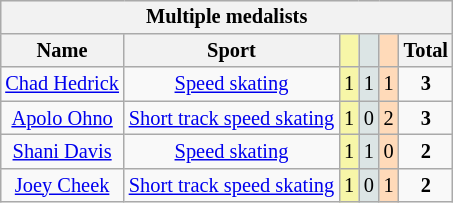<table class=wikitable style=font-size:85%;float:right;text-align:center>
<tr>
<th colspan=7>Multiple medalists</th>
</tr>
<tr>
<th>Name</th>
<th>Sport</th>
<td bgcolor=F7F6A8></td>
<td bgcolor=DCE5E5></td>
<td bgcolor=FFDAB9></td>
<th>Total</th>
</tr>
<tr>
<td><a href='#'>Chad Hedrick</a></td>
<td><a href='#'>Speed skating</a></td>
<td bgcolor=F7F6A8>1</td>
<td bgcolor=DCE5E5>1</td>
<td bgcolor=FFDAB9>1</td>
<td><strong>3</strong></td>
</tr>
<tr>
<td><a href='#'>Apolo Ohno</a></td>
<td><a href='#'>Short track speed skating</a></td>
<td bgcolor=F7F6A8>1</td>
<td bgcolor=DCE5E5>0</td>
<td bgcolor=FFDAB9>2</td>
<td><strong>3</strong></td>
</tr>
<tr>
<td><a href='#'>Shani Davis</a></td>
<td><a href='#'>Speed skating</a></td>
<td bgcolor=F7F6A8>1</td>
<td bgcolor=DCE5E5>1</td>
<td bgcolor=FFDAB9>0</td>
<td><strong>2</strong></td>
</tr>
<tr>
<td><a href='#'>Joey Cheek</a></td>
<td><a href='#'>Short track speed skating</a></td>
<td bgcolor=F7F6A8>1</td>
<td bgcolor=DCE5E5>0</td>
<td bgcolor=FFDAB9>1</td>
<td><strong>2</strong></td>
</tr>
</table>
